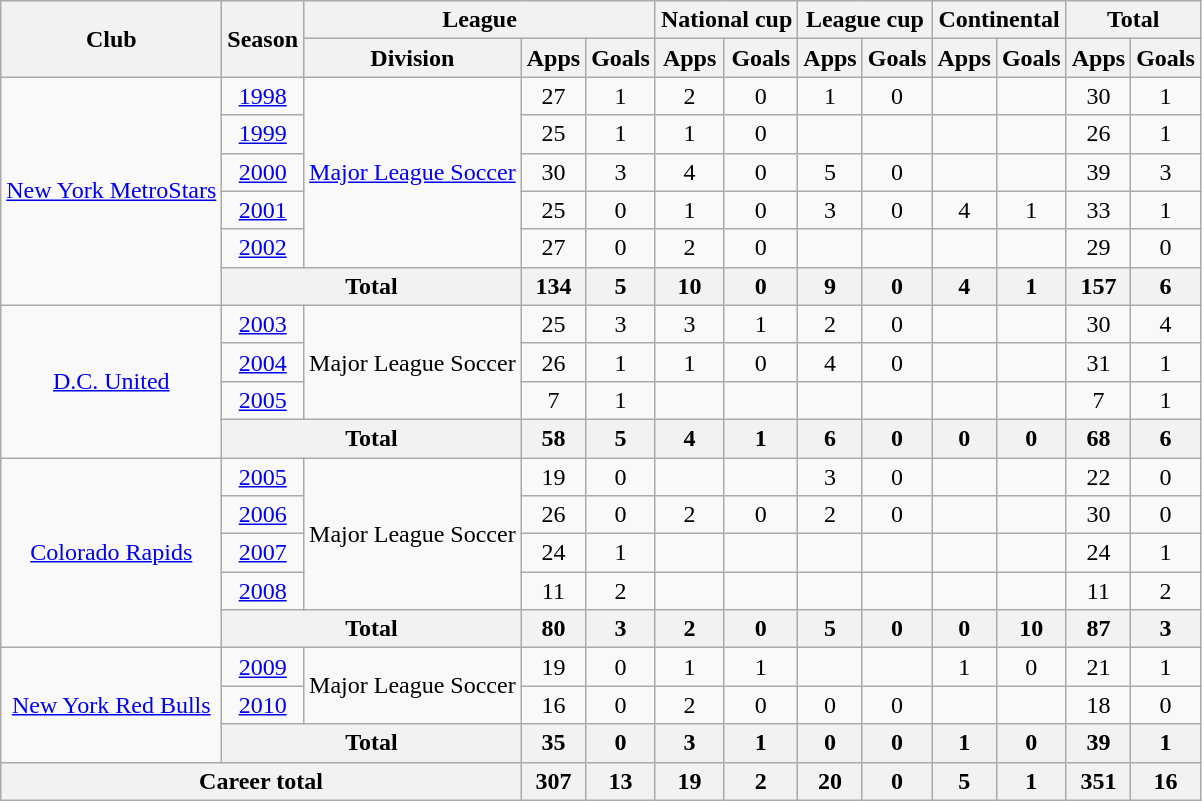<table class="wikitable" style="text-align:center">
<tr>
<th rowspan="2">Club</th>
<th rowspan="2">Season</th>
<th colspan="3">League</th>
<th colspan="2">National cup</th>
<th colspan="2">League cup</th>
<th colspan="2">Continental</th>
<th colspan="2">Total</th>
</tr>
<tr>
<th>Division</th>
<th>Apps</th>
<th>Goals</th>
<th>Apps</th>
<th>Goals</th>
<th>Apps</th>
<th>Goals</th>
<th>Apps</th>
<th>Goals</th>
<th>Apps</th>
<th>Goals</th>
</tr>
<tr>
<td rowspan="6"><a href='#'>New York MetroStars</a></td>
<td><a href='#'>1998</a></td>
<td rowspan="5"><a href='#'>Major League Soccer</a></td>
<td>27</td>
<td>1</td>
<td>2</td>
<td>0</td>
<td>1</td>
<td>0</td>
<td></td>
<td></td>
<td>30</td>
<td>1</td>
</tr>
<tr>
<td><a href='#'>1999</a></td>
<td>25</td>
<td>1</td>
<td>1</td>
<td>0</td>
<td></td>
<td></td>
<td></td>
<td></td>
<td>26</td>
<td>1</td>
</tr>
<tr>
<td><a href='#'>2000</a></td>
<td>30</td>
<td>3</td>
<td>4</td>
<td>0</td>
<td>5</td>
<td>0</td>
<td></td>
<td></td>
<td>39</td>
<td>3</td>
</tr>
<tr>
<td><a href='#'>2001</a></td>
<td>25</td>
<td>0</td>
<td>1</td>
<td>0</td>
<td>3</td>
<td>0</td>
<td>4</td>
<td>1</td>
<td>33</td>
<td>1</td>
</tr>
<tr>
<td><a href='#'>2002</a></td>
<td>27</td>
<td>0</td>
<td>2</td>
<td>0</td>
<td></td>
<td></td>
<td></td>
<td></td>
<td>29</td>
<td>0</td>
</tr>
<tr>
<th colspan="2">Total</th>
<th>134</th>
<th>5</th>
<th>10</th>
<th>0</th>
<th>9</th>
<th>0</th>
<th>4</th>
<th>1</th>
<th>157</th>
<th>6</th>
</tr>
<tr>
<td rowspan="4"><a href='#'>D.C. United</a></td>
<td><a href='#'>2003</a></td>
<td rowspan="3">Major League Soccer</td>
<td>25</td>
<td>3</td>
<td>3</td>
<td>1</td>
<td>2</td>
<td>0</td>
<td></td>
<td></td>
<td>30</td>
<td>4</td>
</tr>
<tr>
<td><a href='#'>2004</a></td>
<td>26</td>
<td>1</td>
<td>1</td>
<td>0</td>
<td>4</td>
<td>0</td>
<td></td>
<td></td>
<td>31</td>
<td>1</td>
</tr>
<tr>
<td><a href='#'>2005</a></td>
<td>7</td>
<td>1</td>
<td></td>
<td></td>
<td></td>
<td></td>
<td></td>
<td></td>
<td>7</td>
<td>1</td>
</tr>
<tr>
<th colspan="2">Total</th>
<th>58</th>
<th>5</th>
<th>4</th>
<th>1</th>
<th>6</th>
<th>0</th>
<th>0</th>
<th>0</th>
<th>68</th>
<th>6</th>
</tr>
<tr>
<td rowspan="5"><a href='#'>Colorado Rapids</a></td>
<td><a href='#'>2005</a></td>
<td rowspan="4">Major League Soccer</td>
<td>19</td>
<td>0</td>
<td></td>
<td></td>
<td>3</td>
<td>0</td>
<td></td>
<td></td>
<td>22</td>
<td>0</td>
</tr>
<tr>
<td><a href='#'>2006</a></td>
<td>26</td>
<td>0</td>
<td>2</td>
<td>0</td>
<td>2</td>
<td>0</td>
<td></td>
<td></td>
<td>30</td>
<td>0</td>
</tr>
<tr>
<td><a href='#'>2007</a></td>
<td>24</td>
<td>1</td>
<td></td>
<td></td>
<td></td>
<td></td>
<td></td>
<td></td>
<td>24</td>
<td>1</td>
</tr>
<tr>
<td><a href='#'>2008</a></td>
<td>11</td>
<td>2</td>
<td></td>
<td></td>
<td></td>
<td></td>
<td></td>
<td></td>
<td>11</td>
<td>2</td>
</tr>
<tr>
<th colspan="2">Total</th>
<th>80</th>
<th>3</th>
<th>2</th>
<th>0</th>
<th>5</th>
<th>0</th>
<th>0</th>
<th>10</th>
<th>87</th>
<th>3</th>
</tr>
<tr>
<td rowspan="3"><a href='#'>New York Red Bulls</a></td>
<td><a href='#'>2009</a></td>
<td rowspan="2">Major League Soccer</td>
<td>19</td>
<td>0</td>
<td>1</td>
<td>1</td>
<td></td>
<td></td>
<td>1</td>
<td>0</td>
<td>21</td>
<td>1</td>
</tr>
<tr>
<td><a href='#'>2010</a></td>
<td>16</td>
<td>0</td>
<td>2</td>
<td>0</td>
<td>0</td>
<td>0</td>
<td></td>
<td></td>
<td>18</td>
<td>0</td>
</tr>
<tr>
<th colspan="2">Total</th>
<th>35</th>
<th>0</th>
<th>3</th>
<th>1</th>
<th>0</th>
<th>0</th>
<th>1</th>
<th>0</th>
<th>39</th>
<th>1</th>
</tr>
<tr>
<th colspan="3">Career total</th>
<th>307</th>
<th>13</th>
<th>19</th>
<th>2</th>
<th>20</th>
<th>0</th>
<th>5</th>
<th>1</th>
<th>351</th>
<th>16</th>
</tr>
</table>
